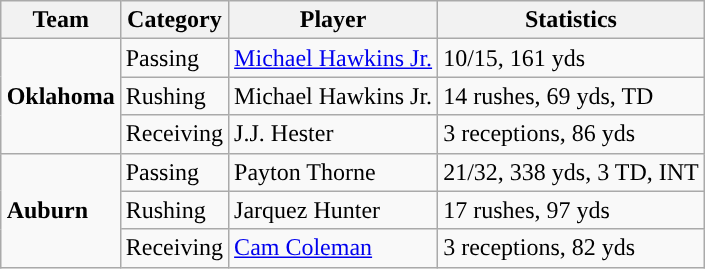<table class="wikitable" style="float: right;">
<tr>
<th>Team</th>
<th>Category</th>
<th>Player</th>
<th>Statistics</th>
</tr>
<tr>
<td rowspan=3><strong>Oklahoma</strong></td>
<td>Passing</td>
<td><a href='#'>Michael Hawkins Jr.</a></td>
<td>10/15, 161 yds</td>
</tr>
<tr>
<td>Rushing</td>
<td>Michael Hawkins Jr.</td>
<td>14 rushes, 69 yds, TD</td>
</tr>
<tr>
<td>Receiving</td>
<td>J.J. Hester</td>
<td>3 receptions, 86 yds</td>
</tr>
<tr>
<td rowspan=3><strong>Auburn</strong></td>
<td>Passing</td>
<td>Payton Thorne</td>
<td>21/32, 338 yds, 3 TD, INT</td>
</tr>
<tr>
<td>Rushing</td>
<td>Jarquez Hunter</td>
<td>17 rushes, 97 yds</td>
</tr>
<tr>
<td>Receiving</td>
<td><a href='#'>Cam Coleman</a></td>
<td>3 receptions, 82 yds</td>
</tr>
</table>
